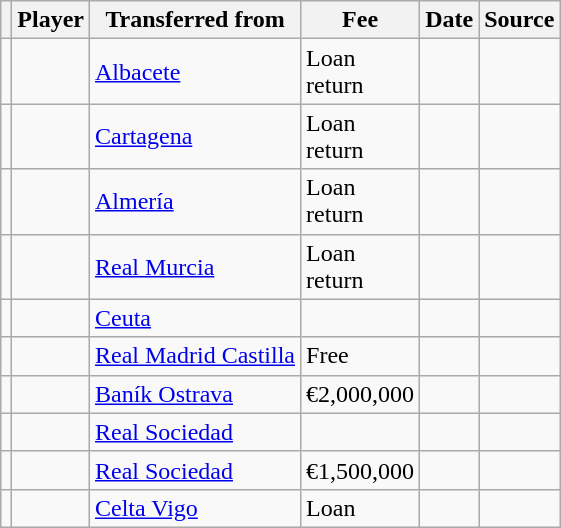<table class="wikitable plainrowheaders sortable">
<tr>
<th></th>
<th scope="col">Player</th>
<th>Transferred from</th>
<th style="width: 65px;">Fee</th>
<th scope="col">Date</th>
<th scope="col">Source</th>
</tr>
<tr>
<td align="center"></td>
<td></td>
<td> <a href='#'>Albacete</a></td>
<td>Loan return</td>
<td></td>
<td></td>
</tr>
<tr>
<td align="center"></td>
<td></td>
<td> <a href='#'>Cartagena</a></td>
<td>Loan return</td>
<td></td>
<td></td>
</tr>
<tr>
<td align="center"></td>
<td></td>
<td> <a href='#'>Almería</a></td>
<td>Loan return</td>
<td></td>
<td></td>
</tr>
<tr>
<td align="center"></td>
<td></td>
<td> <a href='#'>Real Murcia</a></td>
<td>Loan return</td>
<td></td>
<td></td>
</tr>
<tr>
<td align="center"></td>
<td></td>
<td> <a href='#'>Ceuta</a></td>
<td></td>
<td></td>
<td></td>
</tr>
<tr>
<td align="center"></td>
<td></td>
<td> <a href='#'>Real Madrid Castilla</a></td>
<td>Free</td>
<td></td>
<td></td>
</tr>
<tr>
<td align="center"></td>
<td> </td>
<td> <a href='#'>Baník Ostrava</a></td>
<td>€2,000,000</td>
<td></td>
<td></td>
</tr>
<tr>
<td align="center"></td>
<td></td>
<td> <a href='#'>Real Sociedad</a></td>
<td></td>
<td></td>
<td></td>
</tr>
<tr>
<td align="center"></td>
<td></td>
<td> <a href='#'>Real Sociedad</a></td>
<td>€1,500,000</td>
<td></td>
<td></td>
</tr>
<tr>
<td align="center"></td>
<td></td>
<td> <a href='#'>Celta Vigo</a></td>
<td>Loan</td>
<td></td>
<td></td>
</tr>
</table>
